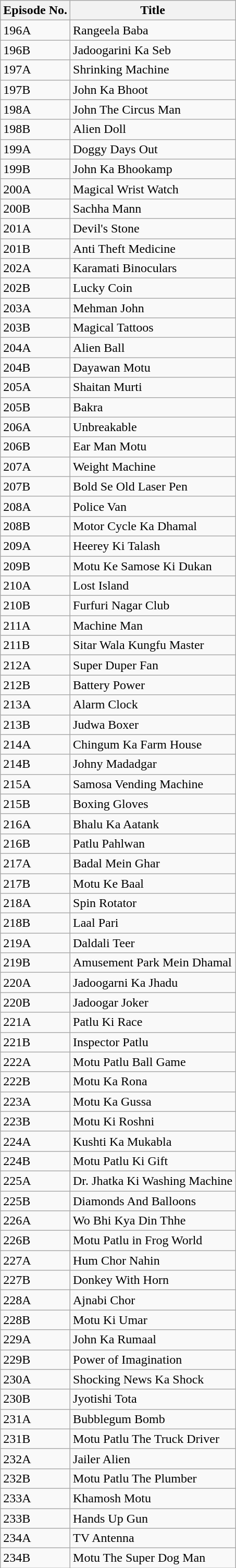<table class="wikitable">
<tr>
<th>Episode No.</th>
<th>Title</th>
</tr>
<tr>
<td>196A</td>
<td>Rangeela Baba</td>
</tr>
<tr>
<td>196B</td>
<td>Jadoogarini Ka Seb</td>
</tr>
<tr>
<td>197A</td>
<td>Shrinking Machine</td>
</tr>
<tr>
<td>197B</td>
<td>John Ka Bhoot</td>
</tr>
<tr>
<td>198A</td>
<td>John The Circus Man</td>
</tr>
<tr>
<td>198B</td>
<td>Alien Doll</td>
</tr>
<tr>
<td>199A</td>
<td>Doggy Days Out</td>
</tr>
<tr>
<td>199B</td>
<td>John Ka Bhookamp</td>
</tr>
<tr>
<td>200A</td>
<td>Magical Wrist Watch</td>
</tr>
<tr>
<td>200B</td>
<td>Sachha Mann</td>
</tr>
<tr>
<td>201A</td>
<td>Devil's Stone</td>
</tr>
<tr>
<td>201B</td>
<td>Anti Theft Medicine</td>
</tr>
<tr>
<td>202A</td>
<td>Karamati Binoculars</td>
</tr>
<tr>
<td>202B</td>
<td>Lucky Coin</td>
</tr>
<tr>
<td>203A</td>
<td>Mehman John</td>
</tr>
<tr>
<td>203B</td>
<td>Magical Tattoos</td>
</tr>
<tr>
<td>204A</td>
<td>Alien Ball</td>
</tr>
<tr>
<td>204B</td>
<td>Dayawan Motu</td>
</tr>
<tr>
<td>205A</td>
<td>Shaitan Murti</td>
</tr>
<tr>
<td>205B</td>
<td>Bakra</td>
</tr>
<tr>
<td>206A</td>
<td>Unbreakable</td>
</tr>
<tr>
<td>206B</td>
<td>Ear Man Motu</td>
</tr>
<tr>
<td>207A</td>
<td>Weight Machine</td>
</tr>
<tr>
<td>207B</td>
<td>Bold Se Old Laser Pen</td>
</tr>
<tr>
<td>208A</td>
<td>Police Van</td>
</tr>
<tr>
<td>208B</td>
<td>Motor Cycle Ka Dhamal</td>
</tr>
<tr>
<td>209A</td>
<td>Heerey Ki Talash</td>
</tr>
<tr>
<td>209B</td>
<td>Motu Ke Samose Ki Dukan</td>
</tr>
<tr>
<td>210A</td>
<td>Lost Island</td>
</tr>
<tr>
<td>210B</td>
<td>Furfuri Nagar Club</td>
</tr>
<tr>
<td>211A</td>
<td>Machine Man</td>
</tr>
<tr>
<td>211B</td>
<td>Sitar Wala Kungfu Master</td>
</tr>
<tr>
<td>212A</td>
<td>Super Duper Fan</td>
</tr>
<tr>
<td>212B</td>
<td>Battery Power</td>
</tr>
<tr>
<td>213A</td>
<td>Alarm Clock</td>
</tr>
<tr>
<td>213B</td>
<td>Judwa Boxer</td>
</tr>
<tr>
<td>214A</td>
<td>Chingum Ka Farm House</td>
</tr>
<tr>
<td>214B</td>
<td>Johny Madadgar</td>
</tr>
<tr>
<td>215A</td>
<td>Samosa Vending Machine</td>
</tr>
<tr>
<td>215B</td>
<td>Boxing Gloves</td>
</tr>
<tr>
<td>216A</td>
<td>Bhalu Ka Aatank</td>
</tr>
<tr>
<td>216B</td>
<td>Patlu Pahlwan</td>
</tr>
<tr>
<td>217A</td>
<td>Badal Mein Ghar</td>
</tr>
<tr>
<td>217B</td>
<td>Motu Ke Baal</td>
</tr>
<tr>
<td>218A</td>
<td>Spin Rotator</td>
</tr>
<tr>
<td>218B</td>
<td>Laal Pari</td>
</tr>
<tr>
<td>219A</td>
<td>Daldali Teer</td>
</tr>
<tr>
<td>219B</td>
<td>Amusement Park Mein Dhamal</td>
</tr>
<tr>
<td>220A</td>
<td>Jadoogarni Ka Jhadu</td>
</tr>
<tr>
<td>220B</td>
<td>Jadoogar Joker</td>
</tr>
<tr>
<td>221A</td>
<td>Patlu Ki Race</td>
</tr>
<tr>
<td>221B</td>
<td>Inspector Patlu</td>
</tr>
<tr>
<td>222A</td>
<td>Motu Patlu Ball Game</td>
</tr>
<tr>
<td>222B</td>
<td>Motu Ka Rona</td>
</tr>
<tr>
<td>223A</td>
<td>Motu Ka Gussa</td>
</tr>
<tr>
<td>223B</td>
<td>Motu Ki Roshni</td>
</tr>
<tr>
<td>224A</td>
<td>Kushti Ka Mukabla</td>
</tr>
<tr>
<td>224B</td>
<td>Motu Patlu Ki Gift</td>
</tr>
<tr>
<td>225A</td>
<td>Dr. Jhatka Ki Washing Machine</td>
</tr>
<tr>
<td>225B</td>
<td>Diamonds And Balloons</td>
</tr>
<tr>
<td>226A</td>
<td>Wo Bhi Kya Din Thhe</td>
</tr>
<tr>
<td>226B</td>
<td>Motu Patlu in Frog World</td>
</tr>
<tr>
<td>227A</td>
<td>Hum Chor Nahin</td>
</tr>
<tr>
<td>227B</td>
<td>Donkey With Horn</td>
</tr>
<tr>
<td>228A</td>
<td>Ajnabi Chor</td>
</tr>
<tr>
<td>228B</td>
<td>Motu Ki Umar</td>
</tr>
<tr>
<td>229A</td>
<td>John Ka Rumaal</td>
</tr>
<tr>
<td>229B</td>
<td>Power of Imagination</td>
</tr>
<tr>
<td>230A</td>
<td>Shocking News Ka Shock</td>
</tr>
<tr>
<td>230B</td>
<td>Jyotishi Tota</td>
</tr>
<tr>
<td>231A</td>
<td>Bubblegum Bomb</td>
</tr>
<tr>
<td>231B</td>
<td>Motu Patlu The Truck Driver</td>
</tr>
<tr>
<td>232A</td>
<td>Jailer Alien</td>
</tr>
<tr>
<td>232B</td>
<td>Motu Patlu The Plumber</td>
</tr>
<tr>
<td>233A</td>
<td>Khamosh Motu</td>
</tr>
<tr>
<td>233B</td>
<td>Hands Up Gun</td>
</tr>
<tr>
<td>234A</td>
<td>TV Antenna</td>
</tr>
<tr>
<td>234B</td>
<td>Motu The Super Dog Man</td>
</tr>
</table>
